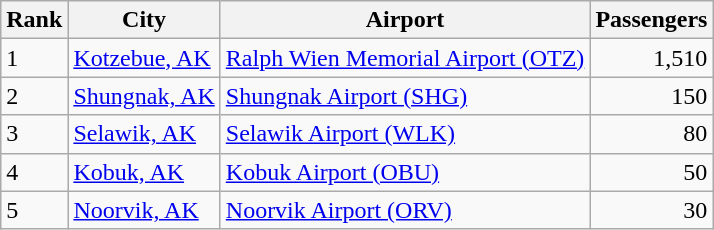<table class="wikitable">
<tr>
<th>Rank</th>
<th>City</th>
<th>Airport</th>
<th>Passengers</th>
</tr>
<tr>
<td>1</td>
<td><a href='#'>Kotzebue, AK</a></td>
<td><a href='#'> Ralph Wien Memorial Airport (OTZ)</a></td>
<td align="right">1,510</td>
</tr>
<tr>
<td>2</td>
<td><a href='#'>Shungnak, AK</a></td>
<td><a href='#'> Shungnak Airport (SHG)</a></td>
<td align="right">150</td>
</tr>
<tr>
<td>3</td>
<td><a href='#'>Selawik, AK</a></td>
<td><a href='#'> Selawik Airport (WLK)</a></td>
<td align="right">80</td>
</tr>
<tr>
<td>4</td>
<td><a href='#'>Kobuk, AK</a></td>
<td><a href='#'> Kobuk Airport (OBU)</a></td>
<td align=right>50</td>
</tr>
<tr>
<td>5</td>
<td><a href='#'>Noorvik, AK</a></td>
<td><a href='#'> Noorvik Airport (ORV)</a></td>
<td align=right>30</td>
</tr>
</table>
